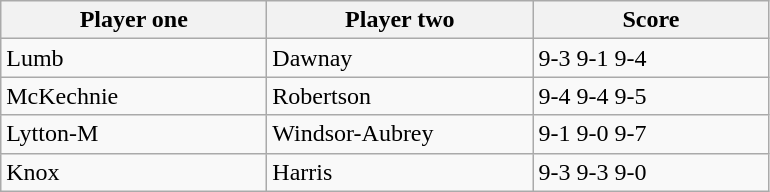<table class="wikitable">
<tr>
<th width=170>Player one</th>
<th width=170>Player two</th>
<th width=150>Score</th>
</tr>
<tr>
<td> Lumb</td>
<td> Dawnay</td>
<td>9-3 9-1 9-4</td>
</tr>
<tr>
<td> McKechnie</td>
<td> Robertson</td>
<td>9-4 9-4 9-5</td>
</tr>
<tr>
<td> Lytton-M</td>
<td> Windsor-Aubrey</td>
<td>9-1 9-0 9-7</td>
</tr>
<tr>
<td> Knox</td>
<td> Harris</td>
<td>9-3 9-3 9-0</td>
</tr>
</table>
